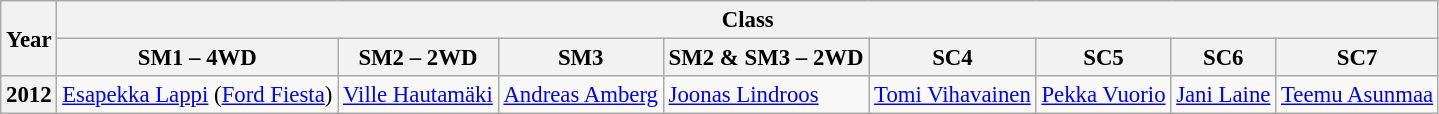<table class="wikitable" style="font-size: 95%">
<tr>
<th rowspan="2">Year</th>
<th colspan="8">Class</th>
</tr>
<tr>
<th>SM1 – 4WD</th>
<th>SM2 – 2WD</th>
<th>SM3</th>
<th>SM2 & SM3 – 2WD</th>
<th>SC4</th>
<th>SC5</th>
<th>SC6</th>
<th>SC7</th>
</tr>
<tr>
<th>2012</th>
<td><a href='#'>Esapekka Lappi</a> (<a href='#'>Ford Fiesta</a>)</td>
<td><a href='#'>Ville Hautamäki</a></td>
<td><a href='#'>Andreas Amberg</a></td>
<td><a href='#'>Joonas Lindroos</a></td>
<td><a href='#'>Tomi Vihavainen</a></td>
<td><a href='#'>Pekka Vuorio</a></td>
<td><a href='#'>Jani Laine</a></td>
<td><a href='#'>Teemu Asunmaa</a></td>
</tr>
</table>
